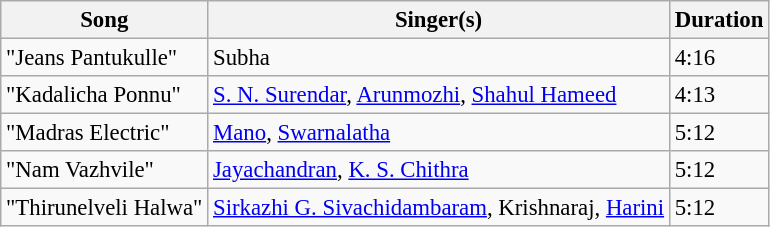<table class="wikitable" style="font-size:95%;">
<tr>
<th>Song</th>
<th>Singer(s)</th>
<th>Duration</th>
</tr>
<tr>
<td>"Jeans Pantukulle"</td>
<td>Subha</td>
<td>4:16</td>
</tr>
<tr>
<td>"Kadalicha Ponnu"</td>
<td><a href='#'>S. N. Surendar</a>, <a href='#'>Arunmozhi</a>, <a href='#'>Shahul Hameed</a></td>
<td>4:13</td>
</tr>
<tr>
<td>"Madras Electric"</td>
<td><a href='#'>Mano</a>, <a href='#'>Swarnalatha</a></td>
<td>5:12</td>
</tr>
<tr>
<td>"Nam Vazhvile"</td>
<td><a href='#'>Jayachandran</a>, <a href='#'>K. S. Chithra</a></td>
<td>5:12</td>
</tr>
<tr>
<td>"Thirunelveli Halwa"</td>
<td><a href='#'>Sirkazhi G. Sivachidambaram</a>, Krishnaraj, <a href='#'>Harini</a></td>
<td>5:12</td>
</tr>
</table>
